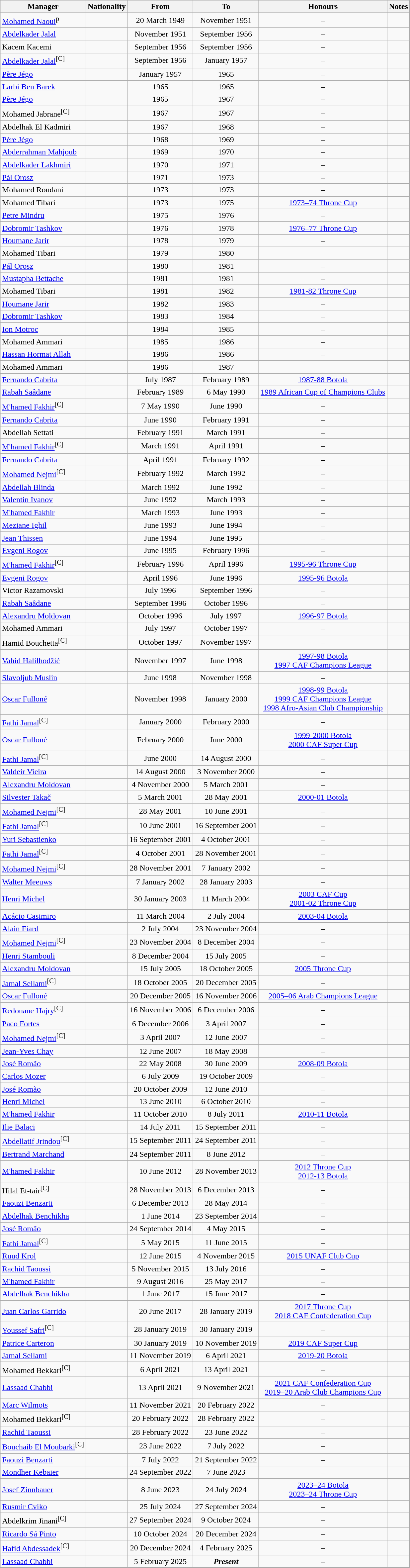<table class="wikitable sortable" style="text-align:center">
<tr>
<th>Manager</th>
<th>Nationality</th>
<th>From</th>
<th>To</th>
<th>Honours</th>
<th scope="col" class="unsortable">Notes</th>
</tr>
<tr>
<td align="left"><a href='#'>Mohamed Naoui</a><sup>p</sup></td>
<td></td>
<td>20 March 1949</td>
<td>November 1951</td>
<td>–</td>
<td></td>
</tr>
<tr>
<td align="left"><a href='#'>Abdelkader Jalal</a></td>
<td></td>
<td>November 1951</td>
<td>September 1956</td>
<td>–</td>
<td></td>
</tr>
<tr>
<td align="left">Kacem Kacemi</td>
<td></td>
<td>September 1956</td>
<td>September 1956</td>
<td>–</td>
<td></td>
</tr>
<tr>
<td align="left"><a href='#'>Abdelkader Jalal</a><sup>[C]</sup></td>
<td></td>
<td>September 1956</td>
<td>January 1957</td>
<td>–</td>
<td></td>
</tr>
<tr>
<td align="left"><a href='#'>Père Jégo</a></td>
<td></td>
<td>January 1957</td>
<td>1965</td>
<td>–</td>
<td></td>
</tr>
<tr>
<td align="left"><a href='#'>Larbi Ben Barek</a></td>
<td></td>
<td>1965</td>
<td>1965</td>
<td>–</td>
<td></td>
</tr>
<tr>
<td align="left"><a href='#'>Père Jégo</a></td>
<td></td>
<td>1965</td>
<td>1967</td>
<td>–</td>
<td></td>
</tr>
<tr>
<td align="left">Mohamed Jabrane<sup>[C]</sup></td>
<td></td>
<td>1967</td>
<td>1967</td>
<td>–</td>
<td></td>
</tr>
<tr>
<td align="left">Abdelhak El Kadmiri</td>
<td></td>
<td>1967</td>
<td>1968</td>
<td>–</td>
<td></td>
</tr>
<tr>
<td align="left"><a href='#'>Père Jégo</a></td>
<td></td>
<td>1968</td>
<td>1969</td>
<td>–</td>
<td></td>
</tr>
<tr>
<td align="left"><a href='#'>Abderrahman Mahjoub</a></td>
<td></td>
<td>1969</td>
<td>1970</td>
<td>–</td>
<td></td>
</tr>
<tr>
<td align="left"><a href='#'>Abdelkader Lakhmiri</a></td>
<td></td>
<td>1970</td>
<td>1971</td>
<td>–</td>
<td></td>
</tr>
<tr>
<td align="left"><a href='#'>Pál Orosz</a></td>
<td></td>
<td>1971</td>
<td>1973</td>
<td>–</td>
<td></td>
</tr>
<tr>
<td align="left">Mohamed Roudani</td>
<td></td>
<td>1973</td>
<td>1973</td>
<td>–</td>
<td></td>
</tr>
<tr>
<td align="left">Mohamed Tibari</td>
<td></td>
<td>1973</td>
<td>1975</td>
<td><a href='#'>1973–74 Throne Cup</a></td>
<td></td>
</tr>
<tr>
<td align="left"><a href='#'>Petre Mindru</a></td>
<td></td>
<td>1975</td>
<td>1976</td>
<td>–</td>
<td></td>
</tr>
<tr>
<td align="left"><a href='#'>Dobromir Tashkov</a></td>
<td></td>
<td>1976</td>
<td>1978</td>
<td><a href='#'>1976–77 Throne Cup</a></td>
<td></td>
</tr>
<tr>
<td align="left"><a href='#'>Houmane Jarir</a></td>
<td></td>
<td>1978</td>
<td>1979</td>
<td>–</td>
<td></td>
</tr>
<tr>
<td align="left">Mohamed Tibari</td>
<td></td>
<td>1979</td>
<td>1980</td>
<td></td>
<td></td>
</tr>
<tr>
<td align="left"><a href='#'>Pál Orosz</a></td>
<td></td>
<td>1980</td>
<td>1981</td>
<td>–</td>
<td></td>
</tr>
<tr>
<td align="left"><a href='#'>Mustapha Bettache</a></td>
<td></td>
<td>1981</td>
<td>1981</td>
<td>–</td>
<td></td>
</tr>
<tr>
<td align="left">Mohamed Tibari</td>
<td></td>
<td>1981</td>
<td>1982</td>
<td><a href='#'>1981-82 Throne Cup</a></td>
<td></td>
</tr>
<tr>
<td align="left"><a href='#'>Houmane Jarir</a></td>
<td></td>
<td>1982</td>
<td>1983</td>
<td>–</td>
<td></td>
</tr>
<tr>
<td align="left"><a href='#'>Dobromir Tashkov</a></td>
<td></td>
<td>1983</td>
<td>1984</td>
<td>–</td>
<td></td>
</tr>
<tr>
<td align="left"><a href='#'>Ion Motroc</a></td>
<td></td>
<td>1984</td>
<td>1985</td>
<td>–</td>
<td></td>
</tr>
<tr>
<td align="left">Mohamed Ammari</td>
<td style="text-align:center"></td>
<td>1985</td>
<td>1986</td>
<td>–</td>
<td></td>
</tr>
<tr>
<td align="left"><a href='#'>Hassan Hormat Allah</a></td>
<td style="text-align:center"></td>
<td>1986</td>
<td>1986</td>
<td>–</td>
<td></td>
</tr>
<tr>
<td align="left">Mohamed Ammari</td>
<td style="text-align:center"></td>
<td>1986</td>
<td>1987</td>
<td>–</td>
<td></td>
</tr>
<tr>
<td align="left"><a href='#'>Fernando Cabrita</a></td>
<td style="text-align:center"></td>
<td>July 1987</td>
<td>February 1989</td>
<td><a href='#'>1987-88 Botola</a></td>
<td></td>
</tr>
<tr>
<td align="left"><a href='#'>Rabah Saâdane</a></td>
<td style="text-align:center"></td>
<td>February 1989</td>
<td>6 May 1990</td>
<td><a href='#'>1989 African Cup of Champions Clubs</a></td>
<td></td>
</tr>
<tr>
<td align="left"><a href='#'>M'hamed Fakhir</a><sup>[C]</sup></td>
<td style="text-align:center"></td>
<td>7 May 1990</td>
<td>June 1990</td>
<td>–</td>
<td></td>
</tr>
<tr>
<td align="left"><a href='#'>Fernando Cabrita</a></td>
<td style="text-align:center"></td>
<td>June 1990</td>
<td>February 1991</td>
<td>–</td>
<td></td>
</tr>
<tr>
<td align="left">Abdellah Settati</td>
<td style="text-align:center"></td>
<td>February 1991</td>
<td>March 1991</td>
<td>–</td>
<td></td>
</tr>
<tr>
<td align="left"><a href='#'>M'hamed Fakhir</a><sup>[C]</sup></td>
<td style="text-align:center"></td>
<td>March 1991</td>
<td>April 1991</td>
<td>–</td>
<td></td>
</tr>
<tr>
<td align="left"><a href='#'>Fernando Cabrita</a></td>
<td style="text-align:center"></td>
<td>April 1991</td>
<td>February 1992</td>
<td>–</td>
<td></td>
</tr>
<tr>
<td align="left"><a href='#'>Mohamed Nejmi</a><sup>[C]</sup></td>
<td style="text-align:center"></td>
<td>February 1992</td>
<td>March 1992</td>
<td>–</td>
<td></td>
</tr>
<tr>
<td align="left"><a href='#'>Abdellah Blinda</a></td>
<td style="text-align:center"></td>
<td>March 1992</td>
<td>June 1992</td>
<td>–</td>
<td></td>
</tr>
<tr>
<td align="left"><a href='#'>Valentin Ivanov</a></td>
<td style="text-align:center"></td>
<td>June 1992</td>
<td>March 1993</td>
<td>–</td>
<td></td>
</tr>
<tr>
<td align="left"><a href='#'>M'hamed Fakhir</a></td>
<td style="text-align:center"></td>
<td>March 1993</td>
<td>June 1993</td>
<td>–</td>
<td></td>
</tr>
<tr>
<td align="left"><a href='#'>Meziane Ighil</a></td>
<td style="text-align:center"></td>
<td>June 1993</td>
<td>June 1994</td>
<td>–</td>
<td></td>
</tr>
<tr>
<td align="left"><a href='#'>Jean Thissen</a></td>
<td style="text-align:center"></td>
<td>June 1994</td>
<td>June 1995</td>
<td>–</td>
<td></td>
</tr>
<tr>
<td align="left"><a href='#'>Evgeni Rogov</a></td>
<td style="text-align:center"></td>
<td>June 1995</td>
<td>February 1996</td>
<td>–</td>
<td></td>
</tr>
<tr>
<td align="left"><a href='#'>M'hamed Fakhir</a><sup>[C]</sup></td>
<td style="text-align:center"></td>
<td>February 1996</td>
<td>April 1996</td>
<td><a href='#'>1995-96 Throne Cup</a></td>
<td></td>
</tr>
<tr>
<td align="left"><a href='#'>Evgeni Rogov</a></td>
<td style="text-align:center"></td>
<td>April 1996</td>
<td>June 1996</td>
<td><a href='#'>1995-96 Botola</a></td>
<td></td>
</tr>
<tr>
<td align="left">Victor Razamovski</td>
<td style="text-align:center"></td>
<td>July 1996</td>
<td>September 1996</td>
<td>–</td>
<td></td>
</tr>
<tr>
<td align="left"><a href='#'>Rabah Saâdane</a></td>
<td style="text-align:center"></td>
<td>September 1996</td>
<td>October 1996</td>
<td>–</td>
<td></td>
</tr>
<tr>
<td align="left"><a href='#'>Alexandru Moldovan</a></td>
<td style="text-align:center"></td>
<td>October 1996</td>
<td>July 1997</td>
<td><a href='#'>1996-97 Botola</a></td>
<td></td>
</tr>
<tr>
<td align="left">Mohamed Ammari</td>
<td style="text-align:center"></td>
<td>July 1997</td>
<td>October 1997</td>
<td>–</td>
<td></td>
</tr>
<tr>
<td align="left">Hamid Bouchetta<sup>[C]</sup></td>
<td style="text-align:center"></td>
<td>October 1997</td>
<td>November 1997</td>
<td>–</td>
<td></td>
</tr>
<tr>
<td align="left"><a href='#'>Vahid Halilhodžić</a></td>
<td style="text-align:center"></td>
<td>November 1997</td>
<td>June 1998</td>
<td><a href='#'>1997-98 Botola</a><br><a href='#'>1997 CAF Champions League</a></td>
<td></td>
</tr>
<tr>
<td align="left"><a href='#'>Slavoljub Muslin</a></td>
<td style="text-align:center"></td>
<td>June 1998</td>
<td>November 1998</td>
<td>–</td>
<td></td>
</tr>
<tr>
<td align="left"><a href='#'>Oscar Fulloné</a></td>
<td style="text-align:center"></td>
<td>November 1998</td>
<td>January 2000</td>
<td><a href='#'>1998-99 Botola</a><br><a href='#'>1999 CAF Champions League</a><br><a href='#'>1998 Afro-Asian Club Championship</a></td>
<td></td>
</tr>
<tr>
<td align="left"><a href='#'>Fathi Jamal</a><sup>[C]</sup></td>
<td style="text-align:center"></td>
<td>January 2000</td>
<td>February 2000</td>
<td>–</td>
<td></td>
</tr>
<tr>
<td align="left"><a href='#'>Oscar Fulloné</a></td>
<td style="text-align:center"></td>
<td>February 2000</td>
<td>June 2000</td>
<td><a href='#'>1999-2000 Botola</a><br><a href='#'>2000 CAF Super Cup</a></td>
<td></td>
</tr>
<tr>
<td align="left"><a href='#'>Fathi Jamal</a><sup>[C]</sup></td>
<td style="text-align:center"></td>
<td>June 2000</td>
<td>14 August 2000</td>
<td>–</td>
<td></td>
</tr>
<tr>
<td align="left"><a href='#'>Valdeir Vieira</a></td>
<td style="text-align:center"></td>
<td>14 August 2000</td>
<td>3 November 2000</td>
<td>–</td>
<td></td>
</tr>
<tr>
<td align="left"><a href='#'>Alexandru Moldovan</a></td>
<td style="text-align:center"></td>
<td>4 November 2000</td>
<td>5 March 2001</td>
<td>–</td>
<td></td>
</tr>
<tr>
<td align="left"><a href='#'>Silvester Takač</a></td>
<td style="text-align:center"></td>
<td>5 March 2001</td>
<td>28 May 2001</td>
<td><a href='#'>2000-01 Botola</a></td>
<td></td>
</tr>
<tr>
<td align="left"><a href='#'>Mohamed Nejmi</a><sup>[C]</sup></td>
<td style="text-align:center"></td>
<td>28 May 2001</td>
<td>10 June 2001</td>
<td>–</td>
<td></td>
</tr>
<tr>
<td align="left"><a href='#'>Fathi Jamal</a><sup>[C]</sup></td>
<td style="text-align:center"></td>
<td>10 June 2001</td>
<td>16 September 2001</td>
<td>–</td>
<td></td>
</tr>
<tr>
<td align="left"><a href='#'>Yuri Sebastienko</a></td>
<td style="text-align:center"></td>
<td>16 September 2001</td>
<td>4 October 2001</td>
<td>–</td>
<td></td>
</tr>
<tr>
<td align="left"><a href='#'>Fathi Jamal</a><sup>[C]</sup></td>
<td style="text-align:center"></td>
<td>4 October 2001</td>
<td>28 November 2001</td>
<td>–</td>
<td></td>
</tr>
<tr>
<td align="left"><a href='#'>Mohamed Nejmi</a><sup>[C]</sup></td>
<td style="text-align:center"></td>
<td>28 November 2001</td>
<td>7 January 2002</td>
<td>–</td>
<td></td>
</tr>
<tr>
<td align="left"><a href='#'>Walter Meeuws</a></td>
<td style="text-align:center"></td>
<td>7 January 2002</td>
<td>28 January 2003</td>
<td>–</td>
<td></td>
</tr>
<tr>
<td align="left"><a href='#'>Henri Michel</a></td>
<td style="text-align:center"></td>
<td>30 January 2003</td>
<td>11 March 2004</td>
<td><a href='#'>2003 CAF Cup</a><br><a href='#'>2001-02 Throne Cup</a></td>
<td></td>
</tr>
<tr>
<td align="left"><a href='#'>Acácio Casimiro</a></td>
<td style="text-align:center"></td>
<td>11 March 2004</td>
<td>2 July 2004</td>
<td><a href='#'>2003-04 Botola</a></td>
<td></td>
</tr>
<tr>
<td align="left"><a href='#'>Alain Fiard</a></td>
<td style="text-align:center"></td>
<td>2 July 2004</td>
<td>23 November 2004</td>
<td>–</td>
<td></td>
</tr>
<tr>
<td align="left"><a href='#'>Mohamed Nejmi</a><sup>[C]</sup></td>
<td style="text-align:center"></td>
<td>23 November 2004</td>
<td>8 December 2004</td>
<td>–</td>
<td></td>
</tr>
<tr>
<td align="left"><a href='#'>Henri Stambouli</a></td>
<td style="text-align:center"></td>
<td>8 December 2004</td>
<td>15 July 2005</td>
<td>–</td>
<td></td>
</tr>
<tr>
<td align="left"><a href='#'>Alexandru Moldovan</a></td>
<td style="text-align:center"></td>
<td>15 July 2005</td>
<td>18 October 2005</td>
<td><a href='#'>2005 Throne Cup</a></td>
<td></td>
</tr>
<tr>
<td align="left"><a href='#'>Jamal Sellami</a><sup>[C]</sup></td>
<td style="text-align:center"></td>
<td>18 October 2005</td>
<td>20 December 2005</td>
<td>–</td>
<td></td>
</tr>
<tr>
<td align="left"><a href='#'>Oscar Fulloné</a></td>
<td style="text-align:center"></td>
<td>20 December 2005</td>
<td>16 November 2006</td>
<td><a href='#'>2005–06 Arab Champions League</a></td>
<td></td>
</tr>
<tr>
<td align="left"><a href='#'>Redouane Hajry</a><sup>[C]</sup></td>
<td style="text-align:center"></td>
<td>16 November 2006</td>
<td>6 December 2006</td>
<td>–</td>
<td></td>
</tr>
<tr>
<td align="left"><a href='#'>Paco Fortes</a></td>
<td style="text-align:center"></td>
<td>6 December 2006</td>
<td>3 April 2007</td>
<td>–</td>
<td></td>
</tr>
<tr>
<td align="left"><a href='#'>Mohamed Nejmi</a><sup>[C]</sup></td>
<td style="text-align:center"></td>
<td>3 April 2007</td>
<td>12 June 2007</td>
<td>–</td>
<td></td>
</tr>
<tr>
<td align="left"><a href='#'>Jean-Yves Chay</a></td>
<td style="text-align:center"></td>
<td>12 June 2007</td>
<td>18 May 2008</td>
<td>–</td>
<td></td>
</tr>
<tr>
<td align="left"><a href='#'>José Romão</a></td>
<td style="text-align:center"></td>
<td>22 May 2008</td>
<td>30 June 2009</td>
<td><a href='#'>2008-09 Botola</a></td>
<td></td>
</tr>
<tr>
<td align="left"><a href='#'>Carlos Mozer</a></td>
<td style="text-align:center"></td>
<td>6 July 2009</td>
<td>19 October 2009</td>
<td>–</td>
<td></td>
</tr>
<tr>
<td align="left"><a href='#'>José Romão</a></td>
<td style="text-align:center"></td>
<td>20 October 2009</td>
<td>12 June 2010</td>
<td>–</td>
<td></td>
</tr>
<tr>
<td align="left"><a href='#'>Henri Michel</a></td>
<td style="text-align:center"></td>
<td>13 June 2010</td>
<td>6 October 2010</td>
<td>–</td>
<td></td>
</tr>
<tr>
<td align="left"><a href='#'>M'hamed Fakhir</a></td>
<td style="text-align:center"></td>
<td>11 October 2010</td>
<td>8 July 2011</td>
<td><a href='#'>2010-11 Botola</a></td>
<td></td>
</tr>
<tr>
<td align="left"><a href='#'>Ilie Balaci</a></td>
<td style="text-align:center"></td>
<td>14 July 2011</td>
<td>15 September 2011</td>
<td>–</td>
<td></td>
</tr>
<tr>
<td align="left"><a href='#'>Abdellatif Jrindou</a><sup>[C]</sup></td>
<td style="text-align:center"></td>
<td>15 September 2011</td>
<td>24 September 2011</td>
<td>–</td>
<td></td>
</tr>
<tr>
<td align="left"><a href='#'>Bertrand Marchand</a></td>
<td style="text-align:center"></td>
<td>24 September 2011</td>
<td>8 June 2012</td>
<td>–</td>
<td></td>
</tr>
<tr>
<td align="left"><a href='#'>M'hamed Fakhir</a></td>
<td style="text-align:center"></td>
<td>10 June 2012</td>
<td>28 November 2013</td>
<td><a href='#'>2012 Throne Cup</a><br><a href='#'>2012-13 Botola</a></td>
<td></td>
</tr>
<tr>
<td align="left">Hilal Et-tair<sup>[C]</sup></td>
<td style="text-align:center"></td>
<td>28 November 2013</td>
<td>6 December 2013</td>
<td>–</td>
<td></td>
</tr>
<tr>
<td align="left"><a href='#'>Faouzi Benzarti</a></td>
<td style="text-align:center"></td>
<td>6 December 2013</td>
<td>28 May 2014</td>
<td>–</td>
<td></td>
</tr>
<tr>
<td align="left"><a href='#'>Abdelhak Benchikha</a></td>
<td style="text-align:center"></td>
<td>1 June 2014</td>
<td>23 September 2014</td>
<td>–</td>
<td></td>
</tr>
<tr>
<td align="left"><a href='#'>José Romão</a></td>
<td style="text-align:center"></td>
<td>24 September 2014</td>
<td>4 May 2015</td>
<td>–</td>
<td></td>
</tr>
<tr>
<td align="left"><a href='#'>Fathi Jamal</a><sup>[C]</sup></td>
<td style="text-align:center"></td>
<td>5 May 2015</td>
<td>11 June 2015</td>
<td>–</td>
<td></td>
</tr>
<tr>
<td align="left"><a href='#'>Ruud Krol</a></td>
<td style="text-align:center"></td>
<td>12 June 2015</td>
<td>4 November 2015</td>
<td><a href='#'>2015 UNAF Club Cup</a></td>
<td></td>
</tr>
<tr>
<td align="left"><a href='#'>Rachid Taoussi</a></td>
<td style="text-align:center"></td>
<td>5 November 2015</td>
<td>13 July 2016</td>
<td>–</td>
<td></td>
</tr>
<tr>
<td align="left"><a href='#'>M'hamed Fakhir</a></td>
<td style="text-align:center"></td>
<td>9 August 2016</td>
<td>25 May 2017</td>
<td>–</td>
<td></td>
</tr>
<tr>
<td align="left"><a href='#'>Abdelhak Benchikha</a></td>
<td style="text-align:center"></td>
<td>1 June 2017</td>
<td>15 June 2017</td>
<td>–</td>
<td></td>
</tr>
<tr>
<td align="left"><a href='#'>Juan Carlos Garrido</a></td>
<td style="text-align:center"></td>
<td>20 June 2017</td>
<td>28 January 2019</td>
<td><a href='#'>2017 Throne Cup</a><br><a href='#'>2018 CAF Confederation Cup</a></td>
<td></td>
</tr>
<tr>
<td align="left"><a href='#'>Youssef Safri</a><sup>[C]</sup></td>
<td style="text-align:center"></td>
<td>28 January 2019</td>
<td>30 January 2019</td>
<td>–</td>
<td></td>
</tr>
<tr>
<td align="left"><a href='#'>Patrice Carteron</a></td>
<td style="text-align:center"></td>
<td>30 January 2019</td>
<td>10 November 2019</td>
<td><a href='#'>2019 CAF Super Cup</a></td>
<td></td>
</tr>
<tr>
<td align="left"><a href='#'>Jamal Sellami</a></td>
<td style="text-align:center"></td>
<td>11 November 2019</td>
<td>6 April 2021</td>
<td><a href='#'>2019-20 Botola</a></td>
<td></td>
</tr>
<tr>
<td align="left">Mohamed Bekkari<sup>[C]</sup></td>
<td style="text-align:center"></td>
<td>6 April 2021</td>
<td>13 April 2021</td>
<td>–</td>
<td></td>
</tr>
<tr>
<td align="left"><a href='#'>Lassaad Chabbi</a></td>
<td style="text-align:center"></td>
<td>13 April 2021</td>
<td>9 November 2021</td>
<td><a href='#'>2021 CAF Confederation Cup</a><br><a href='#'>2019–20 Arab Club Champions Cup</a></td>
<td></td>
</tr>
<tr>
<td align="left"><a href='#'>Marc Wilmots</a></td>
<td style="text-align:center"></td>
<td>11 November 2021</td>
<td>20 February 2022</td>
<td>–</td>
<td></td>
</tr>
<tr>
<td align="left">Mohamed Bekkari<sup>[C]</sup></td>
<td style="text-align:center"></td>
<td>20 February 2022</td>
<td>28 February 2022</td>
<td>–</td>
<td></td>
</tr>
<tr>
<td align="left"><a href='#'>Rachid Taoussi</a></td>
<td style="text-align:center"></td>
<td>28 February 2022</td>
<td>23 June 2022</td>
<td>–</td>
<td></td>
</tr>
<tr>
<td align="left"><a href='#'>Bouchaib El Moubarki</a><sup>[C]</sup></td>
<td style="text-align:center"></td>
<td>23 June 2022</td>
<td>7 July 2022</td>
<td>–</td>
<td></td>
</tr>
<tr>
<td align="left"><a href='#'>Faouzi Benzarti</a></td>
<td style="text-align:center"></td>
<td>7 July 2022</td>
<td>21 September 2022</td>
<td>–</td>
<td></td>
</tr>
<tr>
<td align="left"><a href='#'>Mondher Kebaier</a></td>
<td style="text-align:center"></td>
<td>24 September 2022</td>
<td>7 June 2023</td>
<td>–</td>
<td></td>
</tr>
<tr>
<td align="left"><a href='#'>Josef Zinnbauer</a></td>
<td style="text-align:center"></td>
<td>8 June 2023</td>
<td>24 July 2024</td>
<td><a href='#'>2023–24 Botola</a><br><a href='#'>2023–24 Throne Cup</a></td>
<td></td>
</tr>
<tr>
<td align="left"><a href='#'>Rusmir Cviko</a></td>
<td style="text-align:center"></td>
<td>25 July 2024</td>
<td>27 September 2024</td>
<td>–</td>
<td></td>
</tr>
<tr>
<td align="left">Abdelkrim Jinani<sup>[C]</sup></td>
<td style="text-align:center"></td>
<td>27 September 2024</td>
<td>9 October 2024</td>
<td>–</td>
<td></td>
</tr>
<tr>
<td align="left"><a href='#'>Ricardo Sá Pinto</a></td>
<td style="text-align:center"></td>
<td>10 October 2024</td>
<td>20 December 2024</td>
<td>–</td>
<td></td>
</tr>
<tr>
<td align="left"><a href='#'>Hafid Abdessadek</a><sup>[C]</sup></td>
<td style="text-align:center"></td>
<td>20 December 2024</td>
<td>4 February 2025</td>
<td>–</td>
<td></td>
</tr>
<tr>
<td align="left"><a href='#'>Lassaad Chabbi</a></td>
<td style="text-align:center"></td>
<td>5 February 2025</td>
<td><strong><em>Present</em></strong></td>
<td>–</td>
<td></td>
</tr>
</table>
